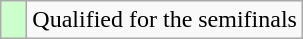<table class="wikitable">
<tr>
<td width=10px bgcolor="#ccffcc"></td>
<td>Qualified for the semifinals</td>
</tr>
</table>
